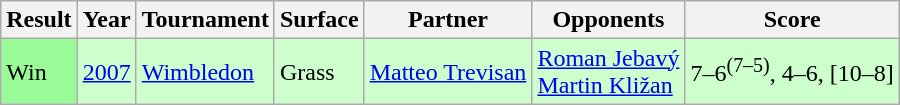<table class="sortable wikitable">
<tr>
<th>Result</th>
<th>Year</th>
<th>Tournament</th>
<th>Surface</th>
<th>Partner</th>
<th>Opponents</th>
<th class="unsortable">Score</th>
</tr>
<tr style="background:#CCFFCC;">
<td style="background:#98fb98;">Win</td>
<td><a href='#'>2007</a></td>
<td><a href='#'>Wimbledon</a></td>
<td>Grass</td>
<td> <a href='#'>Matteo Trevisan</a></td>
<td> <a href='#'>Roman Jebavý</a> <br>  <a href='#'>Martin Kližan</a></td>
<td>7–6<sup>(7–5)</sup>, 4–6, [10–8]</td>
</tr>
</table>
